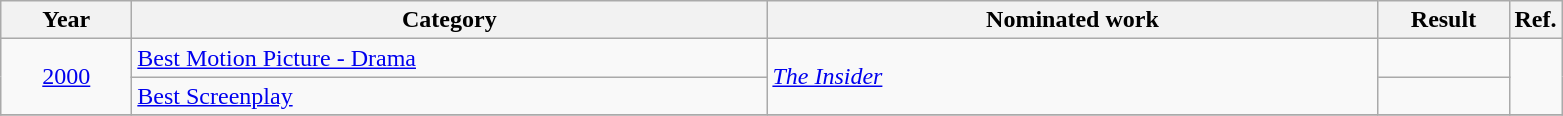<table class=wikitable>
<tr>
<th scope="col" style="width:5em;">Year</th>
<th scope="col" style="width:26em;">Category</th>
<th scope="col" style="width:25em;">Nominated work</th>
<th scope="col" style="width:5em;">Result</th>
<th>Ref.</th>
</tr>
<tr>
<td style="text-align:center;", rowspan=2><a href='#'>2000</a></td>
<td><a href='#'>Best Motion Picture - Drama</a></td>
<td rowspan=2><em><a href='#'>The Insider</a></em></td>
<td></td>
<td rowspan=2></td>
</tr>
<tr>
<td><a href='#'>Best Screenplay</a></td>
<td></td>
</tr>
<tr>
</tr>
</table>
